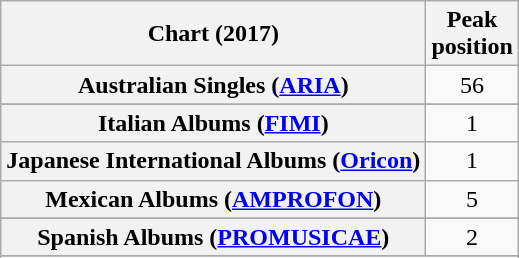<table class="wikitable sortable plainrowheaders" style="text-align:center">
<tr>
<th scope="col">Chart (2017)</th>
<th scope="col">Peak<br>position</th>
</tr>
<tr>
<th scope="row">Australian Singles (<a href='#'>ARIA</a>)</th>
<td>56</td>
</tr>
<tr>
</tr>
<tr>
</tr>
<tr>
</tr>
<tr>
</tr>
<tr>
</tr>
<tr>
</tr>
<tr>
</tr>
<tr>
</tr>
<tr>
<th scope="row">Italian Albums (<a href='#'>FIMI</a>)</th>
<td>1</td>
</tr>
<tr>
<th scope="row">Japanese International Albums (<a href='#'>Oricon</a>)</th>
<td>1</td>
</tr>
<tr>
<th scope="row">Mexican Albums (<a href='#'>AMPROFON</a>)</th>
<td>5</td>
</tr>
<tr>
</tr>
<tr>
</tr>
<tr>
</tr>
<tr>
<th scope="row">Spanish Albums (<a href='#'>PROMUSICAE</a>)</th>
<td>2</td>
</tr>
<tr>
</tr>
<tr>
</tr>
<tr>
</tr>
<tr>
</tr>
<tr>
</tr>
</table>
